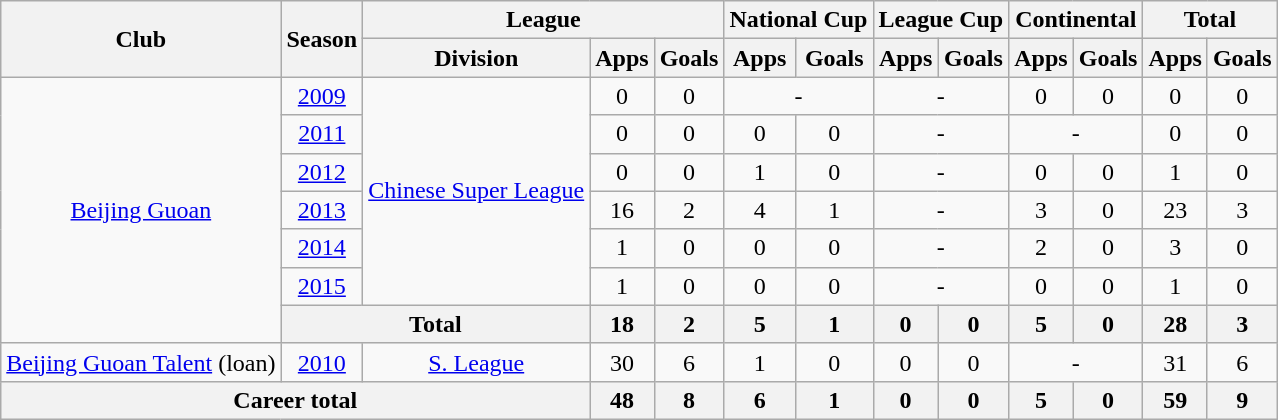<table class="wikitable" style="text-align: center">
<tr>
<th rowspan="2">Club</th>
<th rowspan="2">Season</th>
<th colspan="3">League</th>
<th colspan="2">National Cup</th>
<th colspan="2">League Cup</th>
<th colspan="2">Continental</th>
<th colspan="2">Total</th>
</tr>
<tr>
<th>Division</th>
<th>Apps</th>
<th>Goals</th>
<th>Apps</th>
<th>Goals</th>
<th>Apps</th>
<th>Goals</th>
<th>Apps</th>
<th>Goals</th>
<th>Apps</th>
<th>Goals</th>
</tr>
<tr>
<td rowspan=7><a href='#'>Beijing Guoan</a></td>
<td><a href='#'>2009</a></td>
<td rowspan=6><a href='#'>Chinese Super League</a></td>
<td>0</td>
<td>0</td>
<td colspan="2">-</td>
<td colspan="2">-</td>
<td>0</td>
<td>0</td>
<td>0</td>
<td>0</td>
</tr>
<tr>
<td><a href='#'>2011</a></td>
<td>0</td>
<td>0</td>
<td>0</td>
<td>0</td>
<td colspan="2">-</td>
<td colspan="2">-</td>
<td>0</td>
<td>0</td>
</tr>
<tr>
<td><a href='#'>2012</a></td>
<td>0</td>
<td>0</td>
<td>1</td>
<td>0</td>
<td colspan="2">-</td>
<td>0</td>
<td>0</td>
<td>1</td>
<td>0</td>
</tr>
<tr>
<td><a href='#'>2013</a></td>
<td>16</td>
<td>2</td>
<td>4</td>
<td>1</td>
<td colspan="2">-</td>
<td>3</td>
<td>0</td>
<td>23</td>
<td>3</td>
</tr>
<tr>
<td><a href='#'>2014</a></td>
<td>1</td>
<td>0</td>
<td>0</td>
<td>0</td>
<td colspan="2">-</td>
<td>2</td>
<td>0</td>
<td>3</td>
<td>0</td>
</tr>
<tr>
<td><a href='#'>2015</a></td>
<td>1</td>
<td>0</td>
<td>0</td>
<td>0</td>
<td colspan="2">-</td>
<td>0</td>
<td>0</td>
<td>1</td>
<td>0</td>
</tr>
<tr>
<th colspan="2"><strong>Total</strong></th>
<th>18</th>
<th>2</th>
<th>5</th>
<th>1</th>
<th>0</th>
<th>0</th>
<th>5</th>
<th>0</th>
<th>28</th>
<th>3</th>
</tr>
<tr>
<td><a href='#'>Beijing Guoan Talent</a> (loan)</td>
<td><a href='#'>2010</a></td>
<td><a href='#'>S. League</a></td>
<td>30</td>
<td>6</td>
<td>1</td>
<td>0</td>
<td>0</td>
<td>0</td>
<td colspan="2">-</td>
<td>31</td>
<td>6</td>
</tr>
<tr>
<th colspan=3>Career total</th>
<th>48</th>
<th>8</th>
<th>6</th>
<th>1</th>
<th>0</th>
<th>0</th>
<th>5</th>
<th>0</th>
<th>59</th>
<th>9</th>
</tr>
</table>
